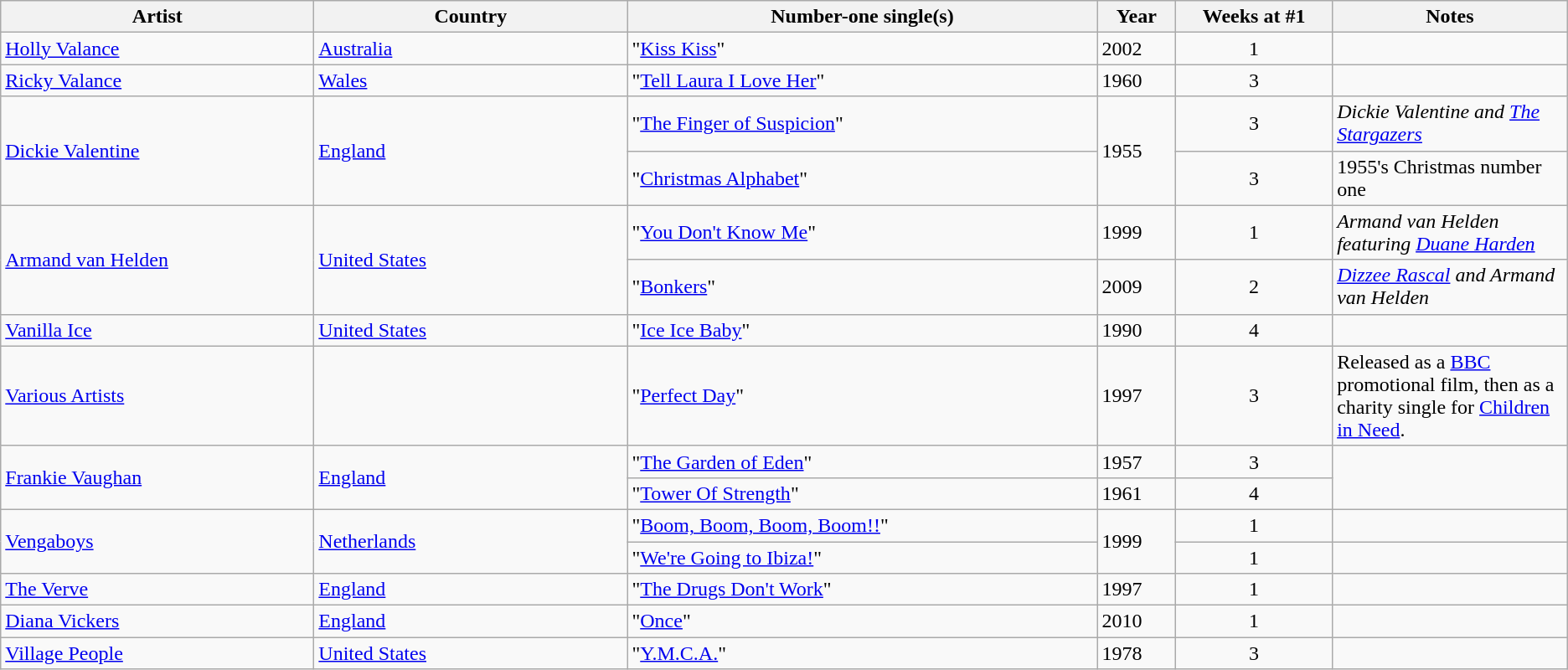<table class="wikitable">
<tr>
<th width="20%">Artist</th>
<th width="20%">Country</th>
<th width="30%">Number-one single(s)</th>
<th width="5%">Year</th>
<th width="10%">Weeks at #1</th>
<th width:"45%">Notes</th>
</tr>
<tr>
<td><a href='#'>Holly Valance</a></td>
<td><a href='#'>Australia</a></td>
<td>"<a href='#'>Kiss Kiss</a>"</td>
<td>2002</td>
<td align=center>1</td>
<td></td>
</tr>
<tr>
<td><a href='#'>Ricky Valance</a></td>
<td><a href='#'>Wales</a></td>
<td>"<a href='#'>Tell Laura I Love Her</a>"</td>
<td>1960</td>
<td align=center>3</td>
<td></td>
</tr>
<tr>
<td rowspan="2"><a href='#'>Dickie Valentine</a></td>
<td rowspan="2"><a href='#'>England</a></td>
<td>"<a href='#'>The Finger of Suspicion</a>"</td>
<td rowspan="2">1955</td>
<td align=center>3</td>
<td><em>Dickie Valentine and <a href='#'>The Stargazers</a></em></td>
</tr>
<tr>
<td>"<a href='#'>Christmas Alphabet</a>"</td>
<td align=center>3</td>
<td>1955's Christmas number one</td>
</tr>
<tr>
<td rowspan="2"><a href='#'>Armand van Helden</a></td>
<td rowspan="2"><a href='#'>United States</a></td>
<td>"<a href='#'>You Don't Know Me</a>"</td>
<td>1999</td>
<td align=center>1</td>
<td><em>Armand van Helden featuring <a href='#'>Duane Harden</a></em></td>
</tr>
<tr>
<td>"<a href='#'>Bonkers</a>"</td>
<td>2009</td>
<td align=center>2</td>
<td><em><a href='#'>Dizzee Rascal</a> and Armand van Helden</em></td>
</tr>
<tr>
<td><a href='#'>Vanilla Ice</a></td>
<td><a href='#'>United States</a></td>
<td>"<a href='#'>Ice Ice Baby</a>"</td>
<td>1990</td>
<td align=center>4</td>
<td></td>
</tr>
<tr>
<td><a href='#'>Various Artists</a></td>
<td></td>
<td>"<a href='#'>Perfect Day</a>"</td>
<td>1997</td>
<td align=center>3</td>
<td>Released as a <a href='#'>BBC</a> promotional film, then as a charity single for <a href='#'>Children in Need</a>.</td>
</tr>
<tr>
<td rowspan="2"><a href='#'>Frankie Vaughan</a></td>
<td rowspan="2"><a href='#'>England</a></td>
<td>"<a href='#'>The Garden of Eden</a>"</td>
<td>1957</td>
<td align=center>3</td>
<td rowspan="2"></td>
</tr>
<tr>
<td>"<a href='#'>Tower Of Strength</a>"</td>
<td>1961</td>
<td align=center>4</td>
</tr>
<tr>
<td rowspan="2"><a href='#'>Vengaboys</a></td>
<td rowspan="2"><a href='#'>Netherlands</a></td>
<td>"<a href='#'>Boom, Boom, Boom, Boom!!</a>"</td>
<td rowspan="2">1999</td>
<td align=center>1</td>
<td rowspan"2"></td>
</tr>
<tr>
<td>"<a href='#'>We're Going to Ibiza!</a>"</td>
<td align=center>1</td>
<td></td>
</tr>
<tr>
<td><a href='#'>The Verve</a></td>
<td><a href='#'>England</a></td>
<td>"<a href='#'>The Drugs Don't Work</a>"</td>
<td>1997</td>
<td align=center>1</td>
<td></td>
</tr>
<tr>
<td><a href='#'>Diana Vickers</a></td>
<td><a href='#'>England</a></td>
<td>"<a href='#'>Once</a>"</td>
<td>2010</td>
<td align=center>1</td>
<td></td>
</tr>
<tr>
<td><a href='#'>Village People</a></td>
<td><a href='#'>United States</a></td>
<td>"<a href='#'>Y.M.C.A.</a>"</td>
<td>1978</td>
<td align=center>3</td>
<td></td>
</tr>
</table>
